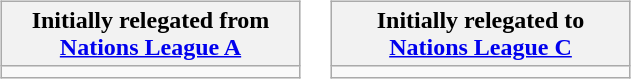<table>
<tr style="vertical-align:top">
<td><br><table class="wikitable" style="width:200px">
<tr>
<th>Initially relegated from<br><a href='#'>Nations League A</a></th>
</tr>
<tr>
<td></td>
</tr>
</table>
</td>
<td><br><table class="wikitable" style="width:200px">
<tr>
<th>Initially relegated to<br><a href='#'>Nations League C</a></th>
</tr>
<tr>
<td></td>
</tr>
</table>
</td>
</tr>
</table>
